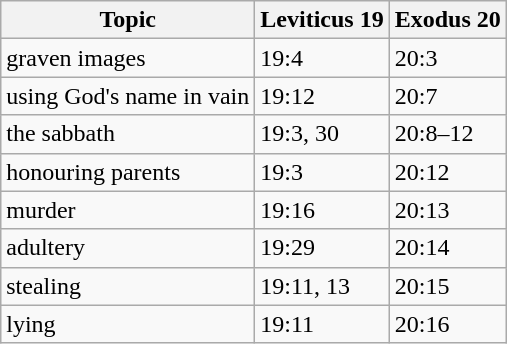<table class="wikitable">
<tr>
<th>Topic</th>
<th>Leviticus 19</th>
<th>Exodus 20</th>
</tr>
<tr>
<td>graven images</td>
<td>19:4</td>
<td>20:3</td>
</tr>
<tr>
<td>using God's name in vain</td>
<td>19:12</td>
<td>20:7</td>
</tr>
<tr>
<td>the sabbath</td>
<td>19:3, 30</td>
<td>20:8–12</td>
</tr>
<tr>
<td>honouring parents</td>
<td>19:3</td>
<td>20:12</td>
</tr>
<tr>
<td>murder</td>
<td>19:16</td>
<td>20:13</td>
</tr>
<tr>
<td>adultery</td>
<td>19:29</td>
<td>20:14</td>
</tr>
<tr>
<td>stealing</td>
<td>19:11, 13</td>
<td>20:15</td>
</tr>
<tr>
<td>lying</td>
<td>19:11</td>
<td>20:16</td>
</tr>
</table>
